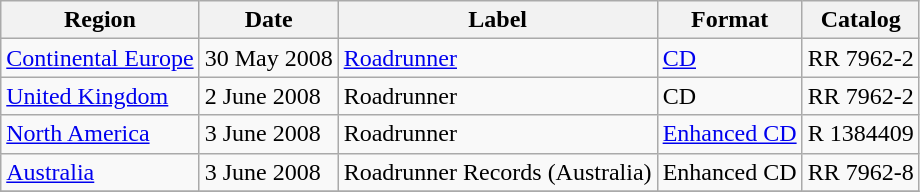<table class="wikitable">
<tr>
<th>Region</th>
<th>Date</th>
<th>Label</th>
<th>Format</th>
<th>Catalog</th>
</tr>
<tr>
<td><a href='#'>Continental Europe</a></td>
<td>30 May 2008</td>
<td><a href='#'>Roadrunner</a></td>
<td><a href='#'>CD</a></td>
<td>RR 7962-2</td>
</tr>
<tr>
<td><a href='#'>United Kingdom</a></td>
<td>2 June 2008</td>
<td>Roadrunner</td>
<td>CD</td>
<td>RR 7962-2</td>
</tr>
<tr>
<td><a href='#'>North America</a></td>
<td>3 June 2008</td>
<td>Roadrunner</td>
<td><a href='#'>Enhanced CD</a></td>
<td>R 1384409</td>
</tr>
<tr>
<td><a href='#'>Australia</a></td>
<td>3 June 2008</td>
<td>Roadrunner Records (Australia)</td>
<td>Enhanced CD</td>
<td>RR 7962-8</td>
</tr>
<tr>
</tr>
</table>
